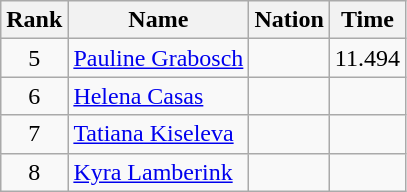<table class="wikitable sortable" style="text-align:center">
<tr>
<th>Rank</th>
<th>Name</th>
<th>Nation</th>
<th>Time</th>
</tr>
<tr>
<td>5</td>
<td align=left><a href='#'>Pauline Grabosch</a></td>
<td align=left></td>
<td>11.494</td>
</tr>
<tr>
<td>6</td>
<td align=left><a href='#'>Helena Casas</a></td>
<td align=left></td>
<td></td>
</tr>
<tr>
<td>7</td>
<td align=left><a href='#'>Tatiana Kiseleva</a></td>
<td align=left></td>
<td></td>
</tr>
<tr>
<td>8</td>
<td align=left><a href='#'>Kyra Lamberink</a></td>
<td align=left></td>
<td></td>
</tr>
</table>
